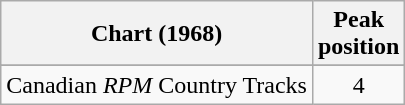<table class="wikitable sortable">
<tr>
<th align="left">Chart (1968)</th>
<th align="center">Peak<br>position</th>
</tr>
<tr>
</tr>
<tr>
<td align="left">Canadian <em>RPM</em> Country Tracks</td>
<td align="center">4</td>
</tr>
</table>
